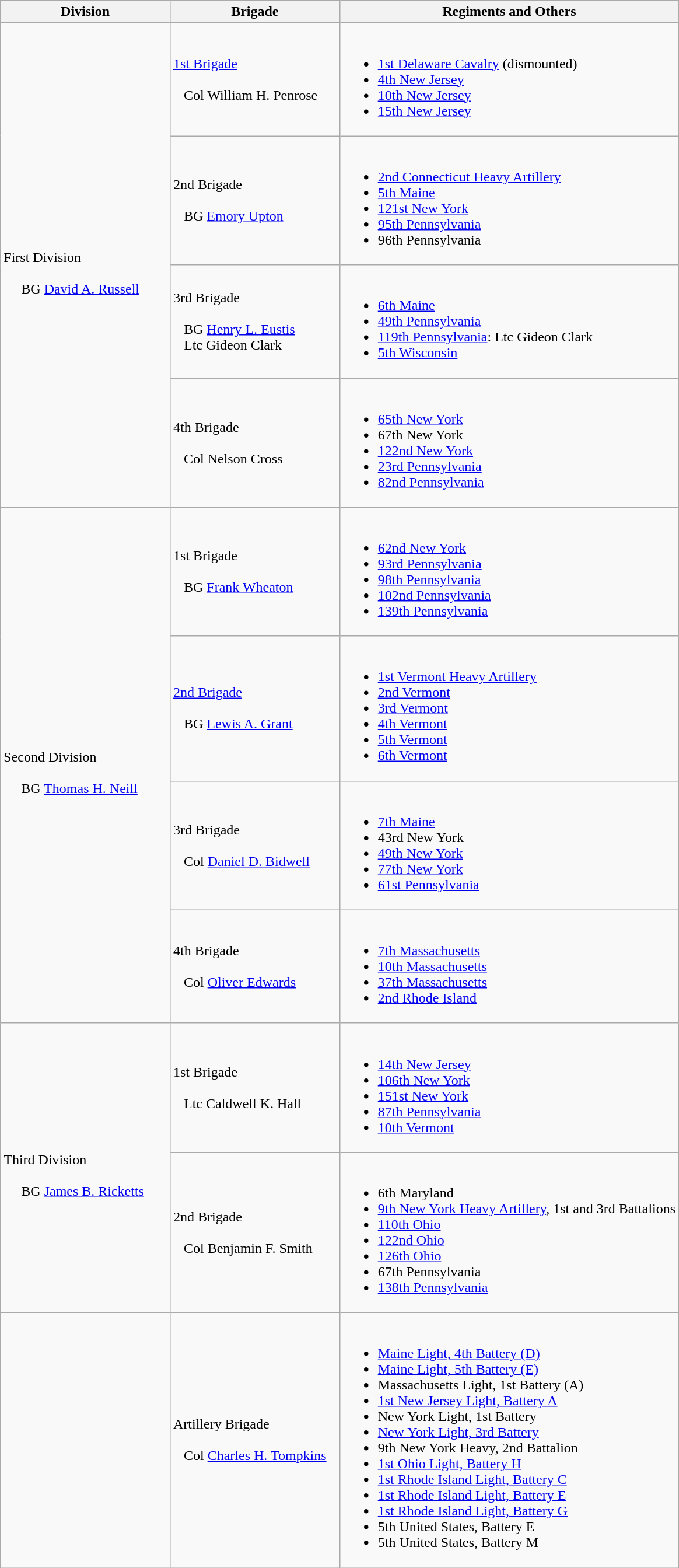<table class="wikitable">
<tr>
<th width=25%>Division</th>
<th width=25%>Brigade</th>
<th>Regiments and Others</th>
</tr>
<tr>
<td rowspan=4><br>First Division<br>

<br>    
BG <a href='#'>David A. Russell</a></td>
<td><a href='#'>1st Brigade</a><br><br>  
Col William H. Penrose</td>
<td><br><ul><li><a href='#'>1st Delaware Cavalry</a> (dismounted)</li><li><a href='#'>4th New Jersey</a></li><li><a href='#'>10th New Jersey</a></li><li><a href='#'>15th New Jersey</a></li></ul></td>
</tr>
<tr>
<td>2nd Brigade<br><br>  
BG <a href='#'>Emory Upton</a></td>
<td><br><ul><li><a href='#'>2nd Connecticut Heavy Artillery</a></li><li><a href='#'>5th Maine</a></li><li><a href='#'>121st New York</a></li><li><a href='#'>95th Pennsylvania</a></li><li>96th Pennsylvania</li></ul></td>
</tr>
<tr>
<td>3rd Brigade<br><br>  
BG <a href='#'>Henry L. Eustis</a>
<br>  
Ltc Gideon Clark</td>
<td><br><ul><li><a href='#'>6th Maine</a></li><li><a href='#'>49th Pennsylvania</a></li><li><a href='#'>119th Pennsylvania</a>: Ltc Gideon Clark</li><li><a href='#'>5th Wisconsin</a></li></ul></td>
</tr>
<tr>
<td>4th Brigade<br><br>  
Col Nelson Cross</td>
<td><br><ul><li><a href='#'>65th New York</a></li><li>67th New York</li><li><a href='#'>122nd New York</a></li><li><a href='#'>23rd Pennsylvania</a></li><li><a href='#'>82nd Pennsylvania</a></li></ul></td>
</tr>
<tr>
<td rowspan=4><br>Second Division<br>
<br>    
BG <a href='#'>Thomas H. Neill</a></td>
<td>1st Brigade<br><br>  
BG <a href='#'>Frank Wheaton</a></td>
<td><br><ul><li><a href='#'>62nd New York</a></li><li><a href='#'>93rd Pennsylvania</a></li><li><a href='#'>98th Pennsylvania</a></li><li><a href='#'>102nd Pennsylvania</a></li><li><a href='#'>139th Pennsylvania</a></li></ul></td>
</tr>
<tr>
<td><a href='#'>2nd Brigade</a><br><br>  
BG <a href='#'>Lewis A. Grant</a></td>
<td><br><ul><li><a href='#'>1st Vermont Heavy Artillery</a></li><li><a href='#'>2nd Vermont</a></li><li><a href='#'>3rd Vermont</a></li><li><a href='#'>4th Vermont</a></li><li><a href='#'>5th Vermont</a></li><li><a href='#'>6th Vermont</a></li></ul></td>
</tr>
<tr>
<td>3rd Brigade<br><br>  
Col <a href='#'>Daniel D. Bidwell</a></td>
<td><br><ul><li><a href='#'>7th Maine</a></li><li>43rd New York</li><li><a href='#'>49th New York</a></li><li><a href='#'>77th New York</a></li><li><a href='#'>61st Pennsylvania</a></li></ul></td>
</tr>
<tr>
<td>4th Brigade<br><br>  
Col <a href='#'>Oliver Edwards</a></td>
<td><br><ul><li><a href='#'>7th Massachusetts</a></li><li><a href='#'>10th Massachusetts</a></li><li><a href='#'>37th Massachusetts</a></li><li><a href='#'>2nd Rhode Island</a></li></ul></td>
</tr>
<tr>
<td rowspan=2><br>Third Division<br>
<br>    
BG <a href='#'>James B. Ricketts</a></td>
<td>1st Brigade<br><br>  
Ltc Caldwell K. Hall</td>
<td><br><ul><li><a href='#'>14th New Jersey</a></li><li><a href='#'>106th New York</a></li><li><a href='#'>151st New York</a></li><li><a href='#'>87th Pennsylvania</a></li><li><a href='#'>10th Vermont</a></li></ul></td>
</tr>
<tr>
<td>2nd Brigade<br><br>  
Col Benjamin F. Smith</td>
<td><br><ul><li>6th Maryland</li><li><a href='#'>9th New York Heavy Artillery</a>, 1st and 3rd Battalions</li><li><a href='#'>110th Ohio</a></li><li><a href='#'>122nd Ohio</a></li><li><a href='#'>126th Ohio</a></li><li>67th Pennsylvania</li><li><a href='#'>138th Pennsylvania</a></li></ul></td>
</tr>
<tr>
<td></td>
<td>Artillery Brigade<br><br>  
Col <a href='#'>Charles H. Tompkins</a></td>
<td><br><ul><li><a href='#'>Maine Light, 4th Battery (D)</a></li><li><a href='#'>Maine Light, 5th Battery (E)</a></li><li>Massachusetts Light, 1st Battery (A)</li><li><a href='#'>1st New Jersey Light, Battery A</a></li><li>New York Light, 1st Battery</li><li><a href='#'>New York Light, 3rd Battery</a></li><li>9th New York Heavy, 2nd Battalion</li><li><a href='#'>1st Ohio Light, Battery H</a></li><li><a href='#'>1st Rhode Island Light, Battery C</a></li><li><a href='#'>1st Rhode Island Light, Battery E</a></li><li><a href='#'>1st Rhode Island Light, Battery G</a></li><li>5th United States, Battery E</li><li>5th United States, Battery M</li></ul></td>
</tr>
</table>
